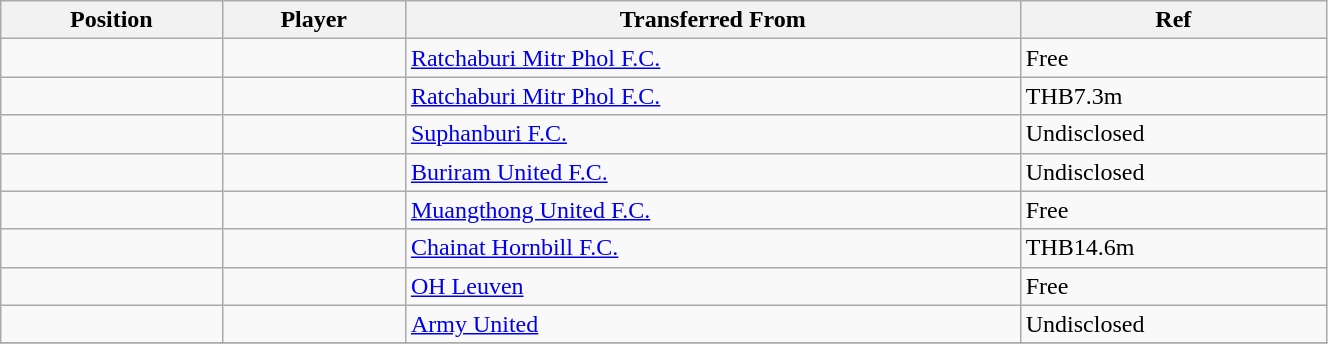<table class="wikitable sortable" style="width:70%; text-align:center; font-size:100%; text-align:left;">
<tr>
<th><strong>Position</strong></th>
<th><strong>Player</strong></th>
<th><strong>Transferred From</strong></th>
<th><strong>Ref</strong></th>
</tr>
<tr>
<td></td>
<td></td>
<td> <a href='#'>Ratchaburi Mitr Phol F.C.</a></td>
<td>Free</td>
</tr>
<tr>
<td></td>
<td></td>
<td> <a href='#'>Ratchaburi Mitr Phol F.C.</a></td>
<td>THB7.3m</td>
</tr>
<tr>
<td></td>
<td></td>
<td> <a href='#'>Suphanburi F.C.</a></td>
<td>Undisclosed</td>
</tr>
<tr>
<td></td>
<td></td>
<td> <a href='#'>Buriram United F.C.</a></td>
<td>Undisclosed</td>
</tr>
<tr>
<td></td>
<td></td>
<td> <a href='#'>Muangthong United F.C.</a></td>
<td>Free </td>
</tr>
<tr>
<td></td>
<td></td>
<td> <a href='#'>Chainat Hornbill F.C.</a></td>
<td>THB14.6m</td>
</tr>
<tr>
<td></td>
<td></td>
<td> <a href='#'>OH Leuven</a></td>
<td>Free</td>
</tr>
<tr>
<td></td>
<td></td>
<td> <a href='#'>Army United</a></td>
<td>Undisclosed</td>
</tr>
<tr>
</tr>
</table>
